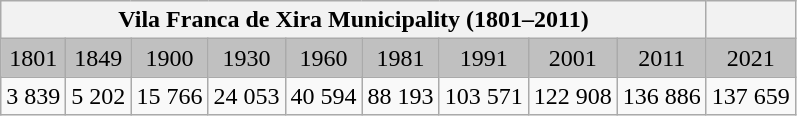<table class="wikitable">
<tr>
<th colspan="9">Vila Franca de Xira Municipality (1801–2011)</th>
<th></th>
</tr>
<tr bgcolor="#C0C0C0">
<td align="center">1801</td>
<td align="center">1849</td>
<td align="center">1900</td>
<td align="center">1930</td>
<td align="center">1960</td>
<td align="center">1981</td>
<td align="center">1991</td>
<td align="center">2001</td>
<td align="center">2011</td>
<td align="center">2021</td>
</tr>
<tr>
<td align="center">3 839</td>
<td align="center">5 202</td>
<td align="center">15 766</td>
<td align="center">24 053</td>
<td align="center">40 594</td>
<td align="center">88 193</td>
<td align="center">103 571</td>
<td align="center">122 908</td>
<td align="center">136 886</td>
<td align="center">137 659</td>
</tr>
</table>
